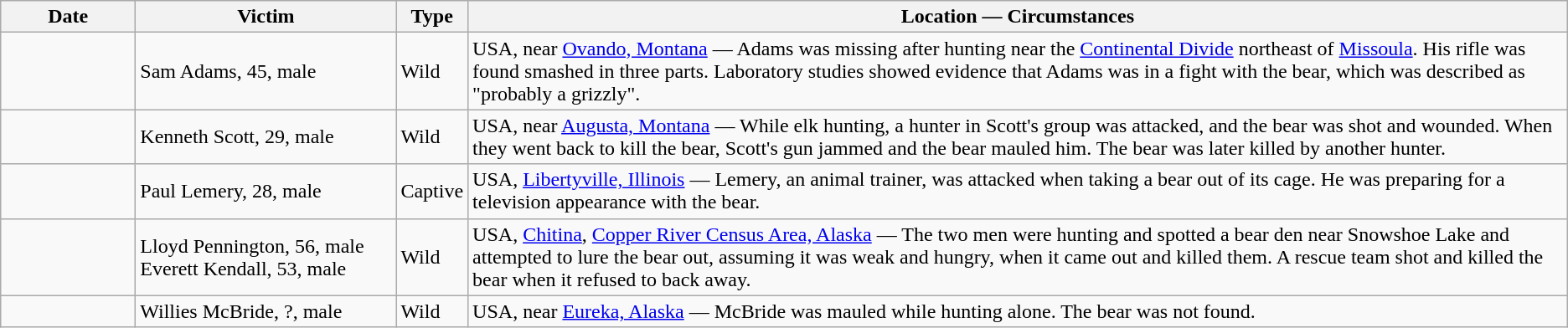<table class="wikitable sortable">
<tr>
<th style="width:100px;" class="unsortable">Date</th>
<th style="width:200px;" class="unsortable">Victim</th>
<th class="unsortable">Type</th>
<th class=unsortable>Location — Circumstances</th>
</tr>
<tr>
<td></td>
<td>Sam Adams, 45, male</td>
<td>Wild</td>
<td>USA, near <a href='#'>Ovando, Montana</a> — Adams was missing after hunting near the <a href='#'>Continental Divide</a> northeast of <a href='#'>Missoula</a>. His rifle was found smashed in three parts. Laboratory studies showed evidence that Adams was in a fight with the bear, which was described as "probably a grizzly".</td>
</tr>
<tr>
<td></td>
<td>Kenneth Scott, 29, male</td>
<td>Wild</td>
<td>USA, near <a href='#'>Augusta, Montana</a> — While elk hunting, a hunter in Scott's group was attacked, and the bear was shot and wounded. When they went back to kill the bear, Scott's gun jammed and the bear mauled him. The bear was later killed by another hunter.</td>
</tr>
<tr>
<td></td>
<td>Paul Lemery, 28, male</td>
<td>Captive</td>
<td>USA, <a href='#'>Libertyville, Illinois</a> — Lemery, an animal trainer, was attacked when taking a bear out of its cage. He was preparing for a television appearance with the bear.</td>
</tr>
<tr>
<td></td>
<td>Lloyd Pennington, 56, male Everett Kendall, 53, male</td>
<td>Wild</td>
<td>USA, <a href='#'>Chitina</a>, <a href='#'>Copper River Census Area, Alaska</a> — The two men were hunting and spotted a bear den near Snowshoe Lake and attempted to lure the bear out, assuming it was weak and hungry, when it came out and killed them. A rescue team shot and killed the bear when it refused to back away.</td>
</tr>
<tr>
<td></td>
<td>Willies McBride, ?, male</td>
<td>Wild</td>
<td>USA, near <a href='#'>Eureka, Alaska</a> — McBride was mauled while hunting alone. The bear was not found.</td>
</tr>
</table>
